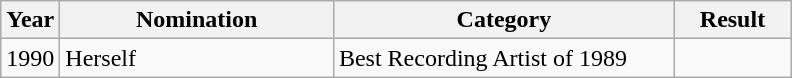<table class="wikitable">
<tr>
<th width="30">Year</th>
<th width="175">Nomination</th>
<th width="220">Category</th>
<th width="70">Result</th>
</tr>
<tr>
<td>1990</td>
<td>Herself</td>
<td>Best Recording Artist of 1989</td>
<td></td>
</tr>
</table>
